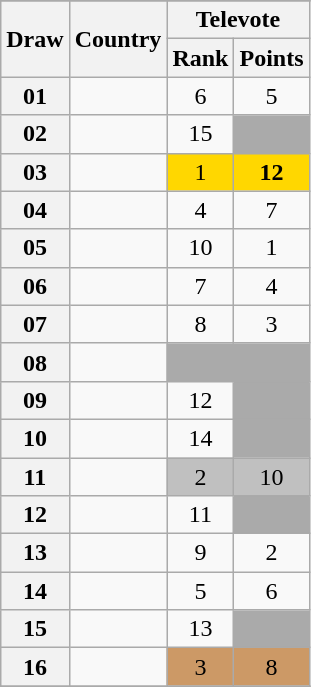<table class="sortable wikitable collapsible plainrowheaders" style="text-align:center;">
<tr>
</tr>
<tr>
<th scope="col" rowspan="2">Draw</th>
<th scope="col" rowspan="2">Country</th>
<th scope="col" colspan="2">Televote</th>
</tr>
<tr>
<th scope="col">Rank</th>
<th scope="col" class="unsortable">Points</th>
</tr>
<tr>
<th scope="row" style="text-align:center;">01</th>
<td style="text-align:left;"></td>
<td>6</td>
<td>5</td>
</tr>
<tr>
<th scope="row" style="text-align:center;">02</th>
<td style="text-align:left;"></td>
<td>15</td>
<td style="background:#AAAAAA;"></td>
</tr>
<tr>
<th scope="row" style="text-align:center;">03</th>
<td style="text-align:left;"></td>
<td style="background:gold;">1</td>
<td style="background:gold;"><strong>12</strong></td>
</tr>
<tr>
<th scope="row" style="text-align:center;">04</th>
<td style="text-align:left;"></td>
<td>4</td>
<td>7</td>
</tr>
<tr>
<th scope="row" style="text-align:center;">05</th>
<td style="text-align:left;"></td>
<td>10</td>
<td>1</td>
</tr>
<tr>
<th scope="row" style="text-align:center;">06</th>
<td style="text-align:left;"></td>
<td>7</td>
<td>4</td>
</tr>
<tr>
<th scope="row" style="text-align:center;">07</th>
<td style="text-align:left;"></td>
<td>8</td>
<td>3</td>
</tr>
<tr class=sortbottom>
<th scope="row" style="text-align:center;">08</th>
<td style="text-align:left;"></td>
<td style="background:#AAAAAA;"></td>
<td style="background:#AAAAAA;"></td>
</tr>
<tr>
<th scope="row" style="text-align:center;">09</th>
<td style="text-align:left;"></td>
<td>12</td>
<td style="background:#AAAAAA;"></td>
</tr>
<tr>
<th scope="row" style="text-align:center;">10</th>
<td style="text-align:left;"></td>
<td>14</td>
<td style="background:#AAAAAA;"></td>
</tr>
<tr>
<th scope="row" style="text-align:center;">11</th>
<td style="text-align:left;"></td>
<td style="background:silver;">2</td>
<td style="background:silver;">10</td>
</tr>
<tr>
<th scope="row" style="text-align:center;">12</th>
<td style="text-align:left;"></td>
<td>11</td>
<td style="background:#AAAAAA;"></td>
</tr>
<tr>
<th scope="row" style="text-align:center;">13</th>
<td style="text-align:left;"></td>
<td>9</td>
<td>2</td>
</tr>
<tr>
<th scope="row" style="text-align:center;">14</th>
<td style="text-align:left;"></td>
<td>5</td>
<td>6</td>
</tr>
<tr>
<th scope="row" style="text-align:center;">15</th>
<td style="text-align:left;"></td>
<td>13</td>
<td style="background:#AAAAAA;"></td>
</tr>
<tr>
<th scope="row" style="text-align:center;">16</th>
<td style="text-align:left;"></td>
<td style="background:#CC9966;">3</td>
<td style="background:#CC9966;">8</td>
</tr>
<tr>
</tr>
</table>
